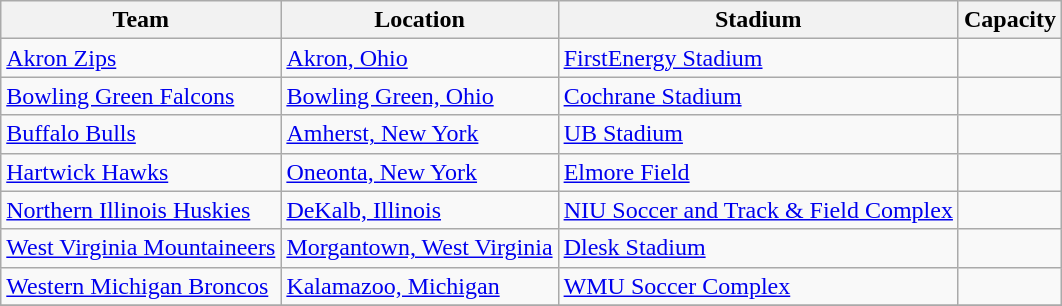<table class="wikitable sortable" style="text-align: left;">
<tr>
<th>Team</th>
<th>Location</th>
<th>Stadium</th>
<th>Capacity</th>
</tr>
<tr>
<td><a href='#'>Akron Zips</a></td>
<td><a href='#'>Akron, Ohio</a></td>
<td><a href='#'>FirstEnergy Stadium</a></td>
<td align="center"></td>
</tr>
<tr>
<td><a href='#'>Bowling Green Falcons</a></td>
<td><a href='#'>Bowling Green, Ohio</a></td>
<td><a href='#'>Cochrane Stadium</a></td>
<td align="center"></td>
</tr>
<tr>
<td><a href='#'>Buffalo Bulls</a></td>
<td><a href='#'>Amherst, New York</a></td>
<td><a href='#'>UB Stadium</a></td>
<td align="center"></td>
</tr>
<tr>
<td><a href='#'>Hartwick Hawks</a></td>
<td><a href='#'>Oneonta, New York</a></td>
<td><a href='#'>Elmore Field</a></td>
<td align="center"></td>
</tr>
<tr>
<td><a href='#'>Northern Illinois Huskies</a></td>
<td><a href='#'>DeKalb, Illinois</a></td>
<td><a href='#'>NIU Soccer and Track & Field Complex</a></td>
<td align="center"></td>
</tr>
<tr>
<td><a href='#'>West Virginia Mountaineers</a></td>
<td><a href='#'>Morgantown, West Virginia</a></td>
<td><a href='#'>Dlesk Stadium</a></td>
<td align="center"></td>
</tr>
<tr>
<td><a href='#'>Western Michigan Broncos</a></td>
<td><a href='#'>Kalamazoo, Michigan</a></td>
<td><a href='#'>WMU Soccer Complex</a></td>
<td align="center"></td>
</tr>
<tr>
</tr>
</table>
